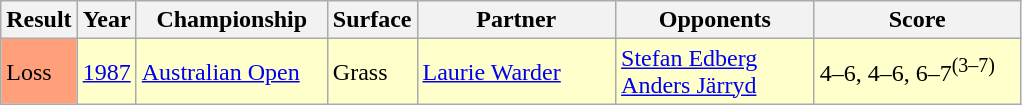<table class="sortable wikitable">
<tr>
<th style="width:40px">Result</th>
<th style="width:30px">Year</th>
<th style="width:120px">Championship</th>
<th style="width:50px">Surface</th>
<th style="width:125px">Partner</th>
<th style="width:125px">Opponents</th>
<th style="width:130px" class="unsortable">Score</th>
</tr>
<tr style="background:#ffc;">
<td style="background:#ffa07a;">Loss</td>
<td><a href='#'>1987</a></td>
<td><a href='#'>Australian Open</a></td>
<td>Grass</td>
<td> <a href='#'>Laurie Warder</a></td>
<td> <a href='#'>Stefan Edberg</a> <br>  <a href='#'>Anders Järryd</a></td>
<td>4–6, 4–6, 6–7<sup>(3–7)</sup></td>
</tr>
</table>
